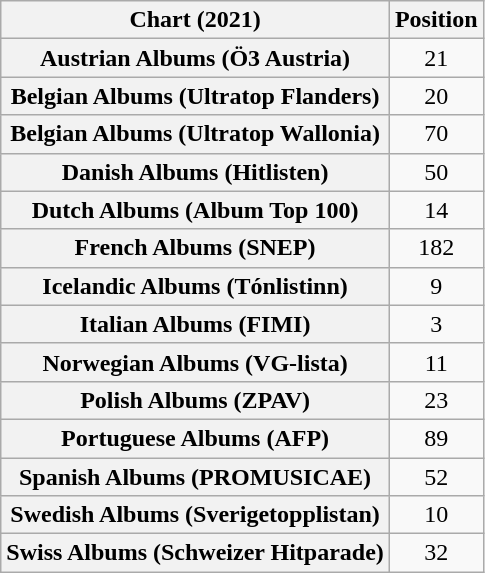<table class="wikitable sortable plainrowheaders" style="text-align:center">
<tr>
<th scope="col">Chart (2021)</th>
<th scope="col">Position</th>
</tr>
<tr>
<th scope="row">Austrian Albums (Ö3 Austria)</th>
<td>21</td>
</tr>
<tr>
<th scope="row">Belgian Albums (Ultratop Flanders)</th>
<td>20</td>
</tr>
<tr>
<th scope="row">Belgian Albums (Ultratop Wallonia)</th>
<td>70</td>
</tr>
<tr>
<th scope="row">Danish Albums (Hitlisten)</th>
<td>50</td>
</tr>
<tr>
<th scope="row">Dutch Albums (Album Top 100)</th>
<td>14</td>
</tr>
<tr>
<th scope="row">French Albums (SNEP)</th>
<td>182</td>
</tr>
<tr>
<th scope="row">Icelandic Albums (Tónlistinn)</th>
<td>9</td>
</tr>
<tr>
<th scope="row">Italian Albums (FIMI)</th>
<td>3</td>
</tr>
<tr>
<th scope="row">Norwegian Albums (VG-lista)</th>
<td>11</td>
</tr>
<tr>
<th scope="row">Polish Albums (ZPAV)</th>
<td>23</td>
</tr>
<tr>
<th scope="row">Portuguese Albums (AFP)</th>
<td>89</td>
</tr>
<tr>
<th scope="row">Spanish Albums (PROMUSICAE)</th>
<td>52</td>
</tr>
<tr>
<th scope="row">Swedish Albums (Sverigetopplistan)</th>
<td>10</td>
</tr>
<tr>
<th scope="row">Swiss Albums (Schweizer Hitparade)</th>
<td>32</td>
</tr>
</table>
